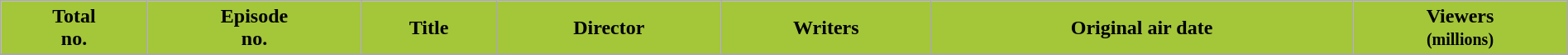<table class="wikitable plainrowheaders" style="width:100%;">
<tr>
<th style="background:#A4C639; color:#000000;">Total<br>no.</th>
<th style="background:#A4C639; color:#000000;">Episode<br>no.</th>
<th style="background:#A4C639; color:#000000;">Title</th>
<th style="background:#A4C639; color:#000000;">Director</th>
<th style="background:#A4C639; color:#000000;">Writers</th>
<th style="background:#A4C639; color:#000000;">Original air date</th>
<th style="background:#A4C639; color:#000000;">Viewers<br><small>(millions)</small></th>
</tr>
<tr>
</tr>
</table>
